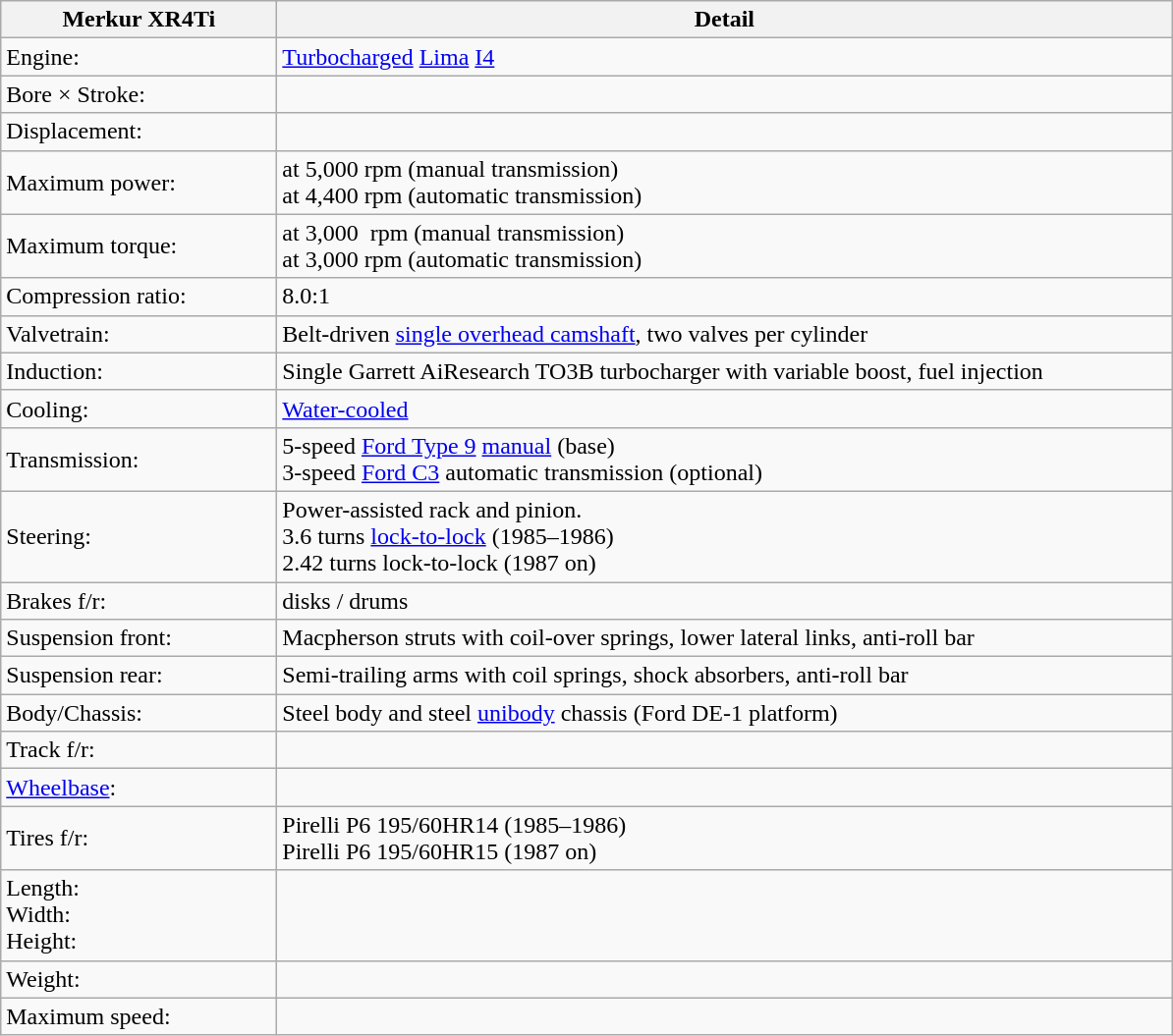<table class="wikitable defaultcenter col1left">
<tr>
<th width="180">Merkur XR4Ti</th>
<th width="600">Detail</th>
</tr>
<tr>
<td>Engine:</td>
<td><a href='#'>Turbocharged</a> <a href='#'>Lima</a> <a href='#'>I4</a></td>
</tr>
<tr>
<td>Bore × Stroke:</td>
<td></td>
</tr>
<tr>
<td>Displacement:</td>
<td></td>
</tr>
<tr>
<td>Maximum power:</td>
<td> at 5,000 rpm (manual transmission)<br> at 4,400 rpm (automatic transmission)</td>
</tr>
<tr>
<td>Maximum torque:</td>
<td> at 3,000  rpm (manual transmission)<br> at 3,000 rpm (automatic transmission)</td>
</tr>
<tr>
<td>Compression ratio:</td>
<td>8.0:1</td>
</tr>
<tr>
<td>Valvetrain: </td>
<td>Belt-driven <a href='#'>single overhead camshaft</a>, two valves per cylinder</td>
</tr>
<tr>
<td>Induction: </td>
<td>Single Garrett AiResearch TO3B turbocharger with variable boost, fuel injection</td>
</tr>
<tr>
<td>Cooling: </td>
<td><a href='#'>Water-cooled</a></td>
</tr>
<tr>
<td>Transmission: </td>
<td>5-speed <a href='#'>Ford Type 9</a> <a href='#'>manual</a> (base)<br>3-speed <a href='#'>Ford C3</a> automatic transmission (optional)</td>
</tr>
<tr>
<td>Steering: </td>
<td>Power-assisted rack and pinion.<br>3.6 turns <a href='#'>lock-to-lock</a> (1985–1986)<br>2.42 turns lock-to-lock (1987 on)</td>
</tr>
<tr>
<td>Brakes f/r:</td>
<td> disks /  drums</td>
</tr>
<tr>
<td>Suspension front:</td>
<td>Macpherson struts with coil-over springs, lower lateral links, anti-roll bar</td>
</tr>
<tr>
<td>Suspension rear:</td>
<td>Semi-trailing arms with coil springs, shock absorbers, anti-roll bar</td>
</tr>
<tr>
<td>Body/Chassis:</td>
<td>Steel body and steel <a href='#'>unibody</a> chassis (Ford DE-1 platform)</td>
</tr>
<tr>
<td>Track f/r:</td>
<td></td>
</tr>
<tr>
<td><a href='#'>Wheelbase</a>:</td>
<td></td>
</tr>
<tr>
<td>Tires f/r:</td>
<td>Pirelli P6 195/60HR14 (1985–1986)<br>Pirelli P6 195/60HR15 (1987 on)</td>
</tr>
<tr>
<td>Length:<br>Width:<br>Height:</td>
<td><br><br></td>
</tr>
<tr>
<td>Weight:</td>
<td></td>
</tr>
<tr>
<td>Maximum speed:</td>
<td></td>
</tr>
</table>
